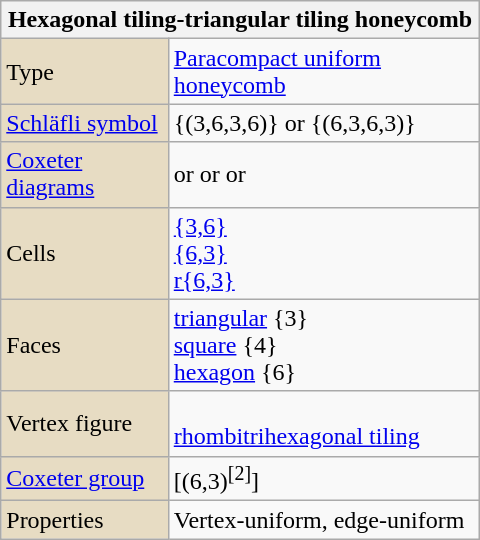<table class="wikitable" align="right" style="margin-left:10px" width="320">
<tr>
<th bgcolor=#e7dcc3 colspan=2>Hexagonal tiling-triangular tiling honeycomb</th>
</tr>
<tr>
<td bgcolor=#e7dcc3>Type</td>
<td><a href='#'>Paracompact uniform honeycomb</a></td>
</tr>
<tr>
<td bgcolor=#e7dcc3><a href='#'>Schläfli symbol</a></td>
<td>{(3,6,3,6)} or {(6,3,6,3)}</td>
</tr>
<tr>
<td bgcolor=#e7dcc3><a href='#'>Coxeter diagrams</a></td>
<td> or  or  or <br></td>
</tr>
<tr>
<td bgcolor=#e7dcc3>Cells</td>
<td><a href='#'>{3,6}</a> <br><a href='#'>{6,3}</a> <br><a href='#'>r{6,3}</a> </td>
</tr>
<tr>
<td bgcolor=#e7dcc3>Faces</td>
<td><a href='#'>triangular</a> {3}<br><a href='#'>square</a> {4}<br><a href='#'>hexagon</a> {6}</td>
</tr>
<tr>
<td bgcolor=#e7dcc3>Vertex figure</td>
<td><br><a href='#'>rhombitrihexagonal tiling</a></td>
</tr>
<tr>
<td bgcolor=#e7dcc3><a href='#'>Coxeter group</a></td>
<td>[(6,3)<sup>[2]</sup>]</td>
</tr>
<tr>
<td bgcolor=#e7dcc3>Properties</td>
<td>Vertex-uniform, edge-uniform</td>
</tr>
</table>
